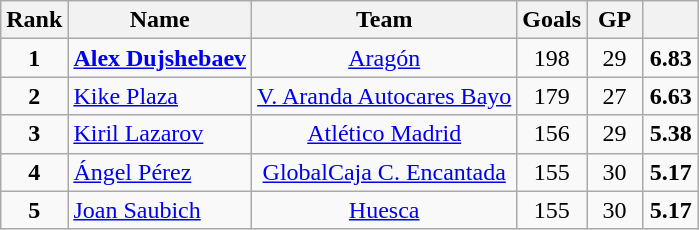<table class="wikitable">
<tr>
<th scope="col">Rank</th>
<th scope="col">Name</th>
<th scope="col">Team</th>
<th scope="col" width=30px>Goals</th>
<th scope="col" width=30px>GP</th>
<th scope="col" width=30px></th>
</tr>
<tr align=center>
<td><strong>1</strong></td>
<td align=left> <strong><a href='#'>Alex Dujshebaev</a></strong></td>
<td><a href='#'>Aragón</a></td>
<td>198</td>
<td>29</td>
<td><strong>6.83</strong></td>
</tr>
<tr align=center>
<td><strong>2</strong></td>
<td align=left> <a href='#'>Kike Plaza</a></td>
<td><a href='#'>V. Aranda Autocares Bayo</a></td>
<td>179</td>
<td>27</td>
<td><strong>6.63</strong></td>
</tr>
<tr align=center>
<td><strong>3</strong></td>
<td align=left> <a href='#'>Kiril Lazarov</a></td>
<td><a href='#'>Atlético Madrid</a></td>
<td>156</td>
<td>29</td>
<td><strong>5.38</strong></td>
</tr>
<tr align=center>
<td><strong>4</strong></td>
<td align=left> <a href='#'>Ángel Pérez</a></td>
<td><a href='#'>GlobalCaja C. Encantada</a></td>
<td>155</td>
<td>30</td>
<td><strong>5.17</strong></td>
</tr>
<tr align=center>
<td><strong>5</strong></td>
<td align=left> <a href='#'>Joan Saubich</a></td>
<td><a href='#'>Huesca</a></td>
<td>155</td>
<td>30</td>
<td><strong>5.17</strong></td>
</tr>
</table>
